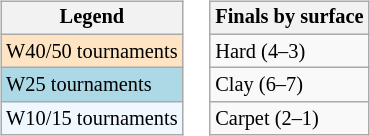<table>
<tr valign=top>
<td><br><table class="wikitable" style="font-size:85%;">
<tr>
<th>Legend</th>
</tr>
<tr style="background:#ffe4c4;">
<td>W40/50 tournaments</td>
</tr>
<tr style="background:lightblue;">
<td>W25 tournaments</td>
</tr>
<tr style="background:#f0f8ff;">
<td>W10/15 tournaments</td>
</tr>
</table>
</td>
<td><br><table class="wikitable" style="font-size:85%;">
<tr>
<th>Finals by surface</th>
</tr>
<tr>
<td>Hard (4–3)</td>
</tr>
<tr>
<td>Clay (6–7)</td>
</tr>
<tr>
<td>Carpet (2–1)</td>
</tr>
</table>
</td>
</tr>
</table>
